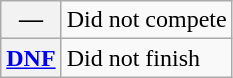<table class="wikitable">
<tr>
<th scope="row">—</th>
<td>Did not compete</td>
</tr>
<tr>
<th scope="row"><a href='#'>DNF</a></th>
<td>Did not finish</td>
</tr>
</table>
